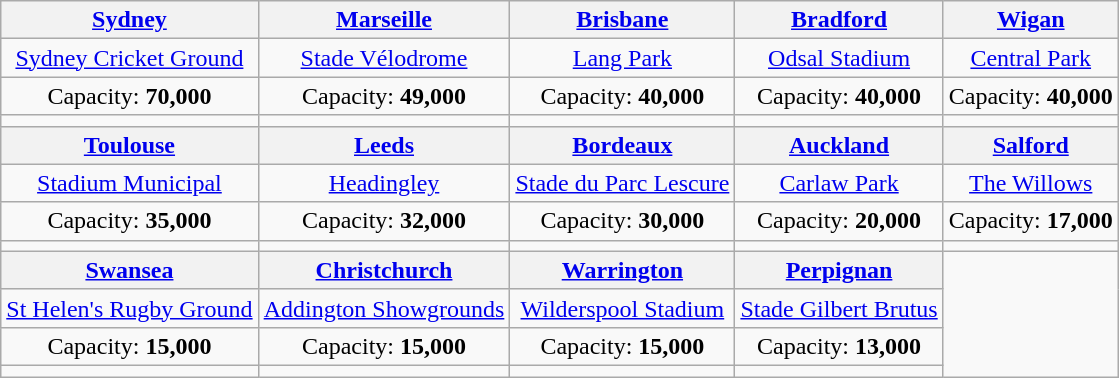<table class="wikitable" style="text-align:center">
<tr>
<th> <a href='#'>Sydney</a></th>
<th> <a href='#'>Marseille</a></th>
<th> <a href='#'>Brisbane</a></th>
<th> <a href='#'>Bradford</a></th>
<th> <a href='#'>Wigan</a></th>
</tr>
<tr>
<td><a href='#'>Sydney Cricket Ground</a></td>
<td><a href='#'>Stade Vélodrome</a></td>
<td><a href='#'>Lang Park</a></td>
<td><a href='#'>Odsal Stadium</a></td>
<td><a href='#'>Central Park</a></td>
</tr>
<tr>
<td>Capacity: <strong>70,000</strong></td>
<td>Capacity: <strong>49,000</strong></td>
<td>Capacity: <strong>40,000</strong></td>
<td>Capacity: <strong>40,000</strong></td>
<td>Capacity: <strong>40,000</strong></td>
</tr>
<tr>
<td></td>
<td></td>
<td></td>
<td></td>
<td></td>
</tr>
<tr>
<th> <a href='#'>Toulouse</a></th>
<th> <a href='#'>Leeds</a></th>
<th> <a href='#'>Bordeaux</a></th>
<th> <a href='#'>Auckland</a></th>
<th> <a href='#'>Salford</a></th>
</tr>
<tr>
<td><a href='#'>Stadium Municipal</a></td>
<td><a href='#'>Headingley</a></td>
<td><a href='#'>Stade du Parc Lescure</a></td>
<td><a href='#'>Carlaw Park</a></td>
<td><a href='#'>The Willows</a></td>
</tr>
<tr>
<td>Capacity: <strong>35,000</strong></td>
<td>Capacity: <strong>32,000</strong></td>
<td>Capacity: <strong>30,000</strong></td>
<td>Capacity: <strong>20,000</strong></td>
<td>Capacity: <strong>17,000</strong></td>
</tr>
<tr>
<td></td>
<td></td>
<td></td>
<td></td>
<td></td>
</tr>
<tr>
<th> <a href='#'>Swansea</a></th>
<th> <a href='#'>Christchurch</a></th>
<th> <a href='#'>Warrington</a></th>
<th> <a href='#'>Perpignan</a></th>
</tr>
<tr>
<td><a href='#'>St Helen's Rugby Ground</a></td>
<td><a href='#'>Addington Showgrounds</a></td>
<td><a href='#'>Wilderspool Stadium</a></td>
<td><a href='#'>Stade Gilbert Brutus</a></td>
</tr>
<tr>
<td>Capacity: <strong>15,000</strong></td>
<td>Capacity: <strong>15,000</strong></td>
<td>Capacity: <strong>15,000</strong></td>
<td>Capacity: <strong>13,000</strong></td>
</tr>
<tr>
<td></td>
<td></td>
<td></td>
<td></td>
</tr>
</table>
